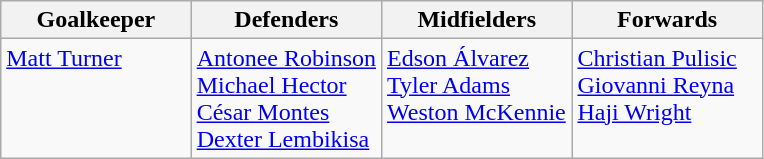<table class="wikitable">
<tr>
<th style="width:25%;">Goalkeeper</th>
<th style="width:25%;">Defenders</th>
<th style="width:25%;">Midfielders</th>
<th style="width:25%;">Forwards</th>
</tr>
<tr style="vertical-align:top;">
<td> <a href='#'>Matt Turner</a></td>
<td> <a href='#'>Antonee Robinson</a><br> <a href='#'>Michael Hector</a><br> <a href='#'>César Montes</a><br> <a href='#'>Dexter Lembikisa</a></td>
<td> <a href='#'>Edson Álvarez</a><br> <a href='#'>Tyler Adams</a><br> <a href='#'>Weston McKennie</a></td>
<td> <a href='#'>Christian Pulisic</a><br> <a href='#'>Giovanni Reyna</a><br> <a href='#'>Haji Wright</a></td>
</tr>
</table>
